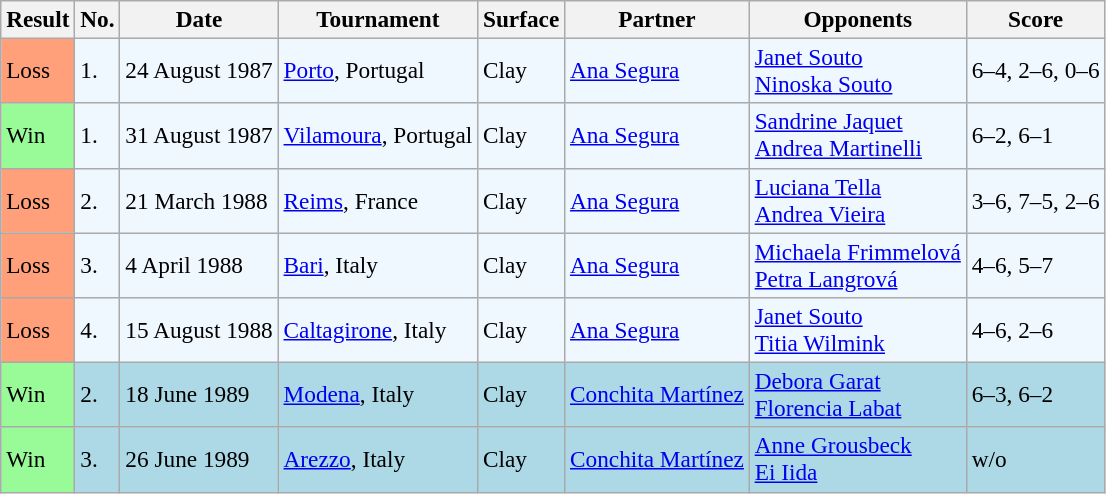<table class="sortable wikitable" style=font-size:97%>
<tr>
<th>Result</th>
<th>No.</th>
<th>Date</th>
<th>Tournament</th>
<th>Surface</th>
<th>Partner</th>
<th>Opponents</th>
<th>Score</th>
</tr>
<tr bgcolor="#f0f8ff">
<td style="background:#ffa07a;">Loss</td>
<td>1.</td>
<td>24 August 1987</td>
<td><a href='#'>Porto</a>, Portugal</td>
<td>Clay</td>
<td> <a href='#'>Ana Segura</a></td>
<td> <a href='#'>Janet Souto</a> <br>  <a href='#'>Ninoska Souto</a></td>
<td>6–4, 2–6, 0–6</td>
</tr>
<tr bgcolor="#f0f8ff">
<td style="background:#98fb98;">Win</td>
<td>1.</td>
<td>31 August 1987</td>
<td><a href='#'>Vilamoura</a>, Portugal</td>
<td>Clay</td>
<td> <a href='#'>Ana Segura</a></td>
<td> <a href='#'>Sandrine Jaquet</a> <br>  <a href='#'>Andrea Martinelli</a></td>
<td>6–2, 6–1</td>
</tr>
<tr bgcolor="#f0f8ff">
<td style="background:#ffa07a;">Loss</td>
<td>2.</td>
<td>21 March 1988</td>
<td><a href='#'>Reims</a>, France</td>
<td>Clay</td>
<td> <a href='#'>Ana Segura</a></td>
<td> <a href='#'>Luciana Tella</a> <br>  <a href='#'>Andrea Vieira</a></td>
<td>3–6, 7–5, 2–6</td>
</tr>
<tr bgcolor="#f0f8ff">
<td style="background:#ffa07a;">Loss</td>
<td>3.</td>
<td>4 April 1988</td>
<td><a href='#'>Bari</a>, Italy</td>
<td>Clay</td>
<td> <a href='#'>Ana Segura</a></td>
<td> <a href='#'>Michaela Frimmelová</a> <br>  <a href='#'>Petra Langrová</a></td>
<td>4–6, 5–7</td>
</tr>
<tr style="background:#f0f8ff;">
<td style="background:#ffa07a;">Loss</td>
<td>4.</td>
<td>15 August 1988</td>
<td><a href='#'>Caltagirone</a>, Italy</td>
<td>Clay</td>
<td> <a href='#'>Ana Segura</a></td>
<td> <a href='#'>Janet Souto</a> <br>  <a href='#'>Titia Wilmink</a></td>
<td>4–6, 2–6</td>
</tr>
<tr style="background:lightblue;">
<td style="background:#98fb98;">Win</td>
<td>2.</td>
<td>18 June 1989</td>
<td><a href='#'>Modena</a>, Italy</td>
<td>Clay</td>
<td> <a href='#'>Conchita Martínez</a></td>
<td> <a href='#'>Debora Garat</a> <br>  <a href='#'>Florencia Labat</a></td>
<td>6–3, 6–2</td>
</tr>
<tr bgcolor="lightblue">
<td style="background:#98fb98;">Win</td>
<td>3.</td>
<td>26 June 1989</td>
<td><a href='#'>Arezzo</a>, Italy</td>
<td>Clay</td>
<td> <a href='#'>Conchita Martínez</a></td>
<td> <a href='#'>Anne Grousbeck</a> <br>  <a href='#'>Ei Iida</a></td>
<td>w/o</td>
</tr>
</table>
